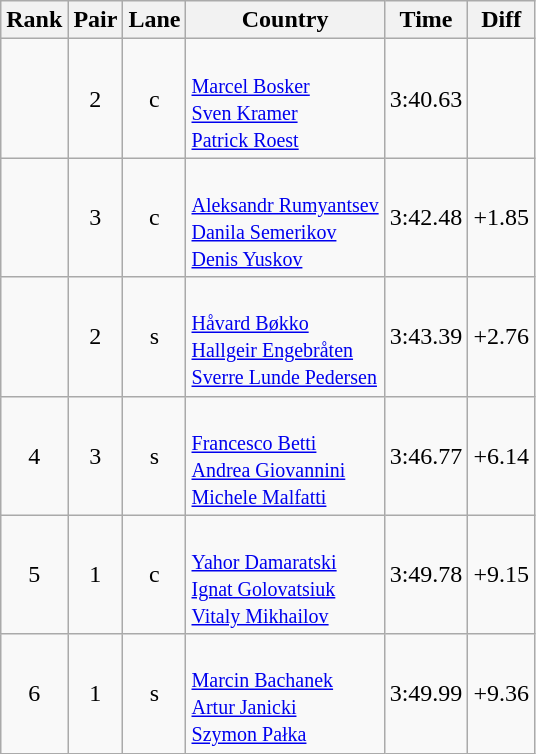<table class="wikitable sortable" style="text-align:center">
<tr>
<th>Rank</th>
<th>Pair</th>
<th>Lane</th>
<th>Country</th>
<th>Time</th>
<th>Diff</th>
</tr>
<tr>
<td></td>
<td>2</td>
<td>c</td>
<td align=left><br><small><a href='#'>Marcel Bosker</a><br><a href='#'>Sven Kramer</a><br><a href='#'>Patrick Roest</a></small></td>
<td>3:40.63</td>
<td></td>
</tr>
<tr>
<td></td>
<td>3</td>
<td>c</td>
<td align=left><br><small><a href='#'>Aleksandr Rumyantsev</a><br><a href='#'>Danila Semerikov</a><br><a href='#'>Denis Yuskov</a></small></td>
<td>3:42.48</td>
<td>+1.85</td>
</tr>
<tr>
<td></td>
<td>2</td>
<td>s</td>
<td align=left><br><small><a href='#'>Håvard Bøkko</a><br><a href='#'>Hallgeir Engebråten</a><br><a href='#'>Sverre Lunde Pedersen</a></small></td>
<td>3:43.39</td>
<td>+2.76</td>
</tr>
<tr>
<td>4</td>
<td>3</td>
<td>s</td>
<td align=left><br><small><a href='#'>Francesco Betti</a><br><a href='#'>Andrea Giovannini</a><br><a href='#'>Michele Malfatti</a></small></td>
<td>3:46.77</td>
<td>+6.14</td>
</tr>
<tr>
<td>5</td>
<td>1</td>
<td>c</td>
<td align="left"><br><small><a href='#'>Yahor Damaratski</a><br><a href='#'>Ignat Golovatsiuk</a><br><a href='#'>Vitaly Mikhailov</a></small></td>
<td>3:49.78</td>
<td>+9.15</td>
</tr>
<tr>
<td>6</td>
<td>1</td>
<td>s</td>
<td align=left><br><small><a href='#'>Marcin Bachanek</a><br><a href='#'>Artur Janicki</a><br><a href='#'>Szymon Pałka</a></small></td>
<td>3:49.99</td>
<td>+9.36</td>
</tr>
</table>
